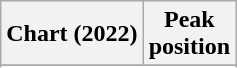<table class="wikitable plainrowheaders" style="text-align:center">
<tr>
<th scope="col">Chart (2022)</th>
<th scope="col">Peak<br>position</th>
</tr>
<tr>
</tr>
<tr>
</tr>
<tr>
</tr>
</table>
